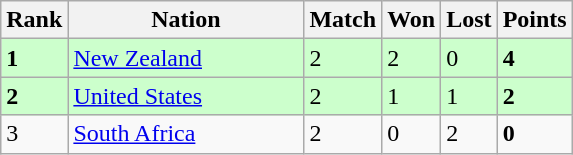<table class="wikitable">
<tr>
<th width=20>Rank</th>
<th width=150>Nation</th>
<th width=20>Match</th>
<th width=20>Won</th>
<th width=20>Lost</th>
<th width=20>Points</th>
</tr>
<tr bgcolor=ccffcc>
<td><strong>1</strong></td>
<td> <a href='#'>New Zealand</a></td>
<td>2</td>
<td>2</td>
<td>0</td>
<td><strong>4</strong></td>
</tr>
<tr bgcolor=ccffcc>
<td><strong>2</strong></td>
<td> <a href='#'>United States</a></td>
<td>2</td>
<td>1</td>
<td>1</td>
<td><strong>2</strong></td>
</tr>
<tr>
<td>3</td>
<td> <a href='#'>South Africa</a></td>
<td>2</td>
<td>0</td>
<td>2</td>
<td><strong>0</strong></td>
</tr>
</table>
